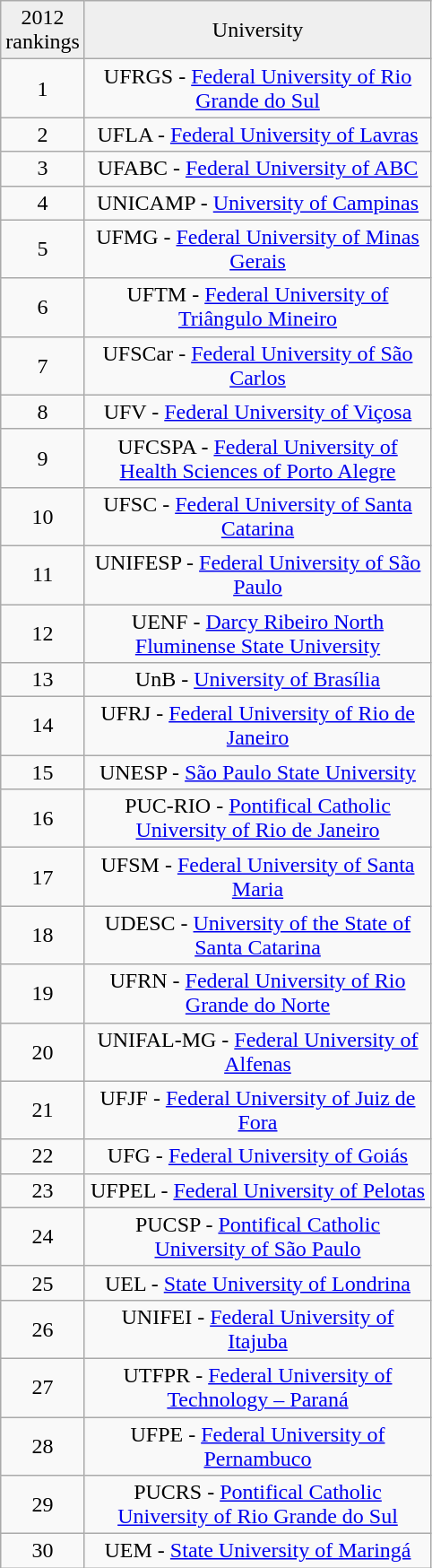<table class="wikitable sortable">
<tr style="background:#efefef;">
<td style="width:50px; text-align:center;">2012 rankings</td>
<td style="width:250px; text-align:center;">University</td>
</tr>
<tr style="text-align:center;">
<td style="width:50px; ">1</td>
<td style="width:250px; text-align:center;">UFRGS - <a href='#'>Federal University of Rio Grande do Sul</a></td>
</tr>
<tr>
<td style="width:50px; text-align:center;">2</td>
<td style="width:250px; text-align:center;">UFLA - <a href='#'>Federal University of Lavras</a></td>
</tr>
<tr>
<td style="width:50px; text-align:center;">3</td>
<td style="width:250px; text-align:center;">UFABC - <a href='#'>Federal University of ABC</a></td>
</tr>
<tr>
<td style="width:50px; text-align:center;">4</td>
<td style="width:250px; text-align:center;">UNICAMP - <a href='#'>University of Campinas</a></td>
</tr>
<tr>
<td style="width:50px; text-align:center;">5</td>
<td style="width:250px; text-align:center;">UFMG - <a href='#'>Federal University of Minas Gerais</a></td>
</tr>
<tr>
<td style="width:50px; text-align:center;">6</td>
<td style="width:250px; text-align:center;">UFTM - <a href='#'>Federal University of Triângulo Mineiro</a></td>
</tr>
<tr>
<td style="width:50px; text-align:center;">7</td>
<td style="width:250px; text-align:center;">UFSCar - <a href='#'>Federal University of São Carlos</a></td>
</tr>
<tr>
<td style="width:50px; text-align:center;">8</td>
<td style="width:250px; text-align:center;">UFV - <a href='#'>Federal University of Viçosa</a></td>
</tr>
<tr>
<td style="width:50px; text-align:center;">9</td>
<td style="width:250px; text-align:center;">UFCSPA - <a href='#'>Federal University of Health Sciences of Porto Alegre</a></td>
</tr>
<tr>
<td style="width:50px; text-align:center;">10</td>
<td style="width:250px; text-align:center;">UFSC - <a href='#'>Federal University of Santa Catarina</a></td>
</tr>
<tr>
<td style="width:50px; text-align:center;">11</td>
<td style="width:250px; text-align:center;">UNIFESP - <a href='#'>Federal University of São Paulo</a></td>
</tr>
<tr>
<td style="width:50px; text-align:center;">12</td>
<td style="width:250px; text-align:center;">UENF - <a href='#'>Darcy Ribeiro North Fluminense State University</a></td>
</tr>
<tr>
<td style="width:50px; text-align:center;">13</td>
<td style="width:250px; text-align:center;">UnB - <a href='#'>University of Brasília</a></td>
</tr>
<tr>
<td style="width:50px; text-align:center;">14</td>
<td style="width:250px; text-align:center;">UFRJ - <a href='#'>Federal University of Rio de Janeiro</a></td>
</tr>
<tr>
<td style="width:50px; text-align:center;">15</td>
<td style="width:250px; text-align:center;">UNESP - <a href='#'>São Paulo State University</a></td>
</tr>
<tr>
<td style="width:50px; text-align:center;">16</td>
<td style="width:250px; text-align:center;">PUC-RIO - <a href='#'>Pontifical Catholic University of Rio de Janeiro</a></td>
</tr>
<tr>
<td style="width:50px; text-align:center;">17</td>
<td style="width:250px; text-align:center;">UFSM - <a href='#'>Federal University of Santa Maria</a></td>
</tr>
<tr>
<td style="width:50px; text-align:center;">18</td>
<td style="width:250px; text-align:center;">UDESC - <a href='#'>University of the State of Santa Catarina</a></td>
</tr>
<tr>
<td style="width:50px; text-align:center;">19</td>
<td style="width:250px; text-align:center;">UFRN - <a href='#'>Federal University of Rio Grande do Norte</a></td>
</tr>
<tr>
<td style="width:50px; text-align:center;">20</td>
<td style="width:250px; text-align:center;">UNIFAL-MG - <a href='#'>Federal University of Alfenas</a></td>
</tr>
<tr>
<td style="width:50px; text-align:center;">21</td>
<td style="width:250px; text-align:center;">UFJF - <a href='#'>Federal University of Juiz de Fora</a></td>
</tr>
<tr>
<td style="width:50px; text-align:center;">22</td>
<td style="width:250px; text-align:center;">UFG - <a href='#'>Federal University of Goiás</a></td>
</tr>
<tr>
<td style="width:50px; text-align:center;">23</td>
<td style="width:250px; text-align:center;">UFPEL - <a href='#'>Federal University of Pelotas</a></td>
</tr>
<tr>
<td style="width:50px; text-align:center;">24</td>
<td style="width:250px; text-align:center;">PUCSP - <a href='#'>Pontifical Catholic University of São Paulo</a></td>
</tr>
<tr>
<td style="width:50px; text-align:center;">25</td>
<td style="width:250px; text-align:center;">UEL - <a href='#'>State University of Londrina</a></td>
</tr>
<tr>
<td style="width:50px; text-align:center;">26</td>
<td style="width:250px; text-align:center;">UNIFEI - <a href='#'>Federal University of Itajuba</a></td>
</tr>
<tr>
<td style="width:50px; text-align:center;">27</td>
<td style="width:250px; text-align:center;">UTFPR - <a href='#'>Federal University of Technology – Paraná</a></td>
</tr>
<tr>
<td style="width:50px; text-align:center;">28</td>
<td style="width:250px; text-align:center;">UFPE - <a href='#'>Federal University of Pernambuco</a></td>
</tr>
<tr>
<td style="width:50px; text-align:center;">29</td>
<td style="width:250px; text-align:center;">PUCRS - <a href='#'>Pontifical Catholic University of Rio Grande do Sul</a></td>
</tr>
<tr>
<td style="width:50px; text-align:center;">30</td>
<td style="width:250px; text-align:center;">UEM - <a href='#'>State University of Maringá</a></td>
</tr>
</table>
